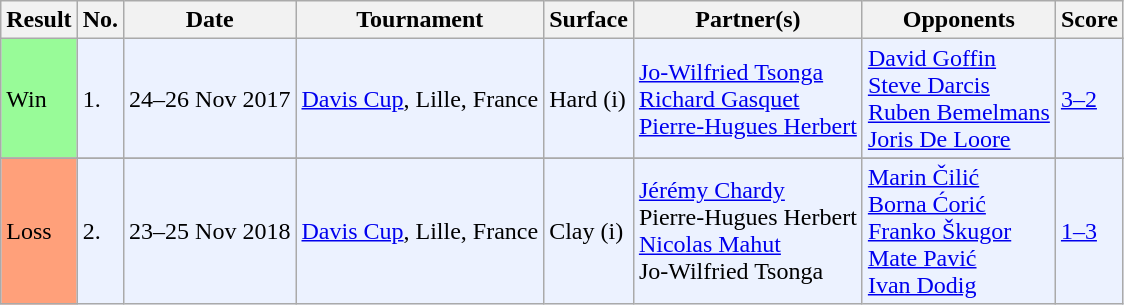<table class="sortable wikitable">
<tr>
<th scope="col">Result</th>
<th scope="col" class="unsortable">No.</th>
<th scope="col">Date</th>
<th scope="col">Tournament</th>
<th scope="col">Surface</th>
<th scope="col">Partner(s)</th>
<th scope="col">Opponents</th>
<th class="unsortable">Score</th>
</tr>
<tr style="background:#ECF2FF;">
<td bgcolor="98FB98">Win</td>
<td>1.</td>
<td>24–26 Nov 2017</td>
<td><a href='#'>Davis Cup</a>, Lille, France</td>
<td>Hard (i)</td>
<td> <a href='#'>Jo-Wilfried Tsonga</a><br> <a href='#'>Richard Gasquet</a><br> <a href='#'>Pierre-Hugues Herbert</a></td>
<td> <a href='#'>David Goffin</a><br> <a href='#'>Steve Darcis</a><br> <a href='#'>Ruben Bemelmans</a><br> <a href='#'>Joris De Loore</a></td>
<td><a href='#'>3–2</a></td>
</tr>
<tr>
</tr>
<tr style="background:#ECF2FF;">
<td bgcolor="FFA07A">Loss</td>
<td>2.</td>
<td>23–25 Nov 2018</td>
<td><a href='#'>Davis Cup</a>, Lille, France</td>
<td>Clay (i)</td>
<td> <a href='#'>Jérémy Chardy</a><br> Pierre-Hugues Herbert<br> <a href='#'>Nicolas Mahut</a><br> Jo-Wilfried Tsonga</td>
<td> <a href='#'>Marin Čilić</a><br> <a href='#'>Borna Ćorić</a><br> <a href='#'>Franko Škugor</a><br> <a href='#'>Mate Pavić</a><br> <a href='#'>Ivan Dodig</a></td>
<td><a href='#'>1–3</a></td>
</tr>
</table>
